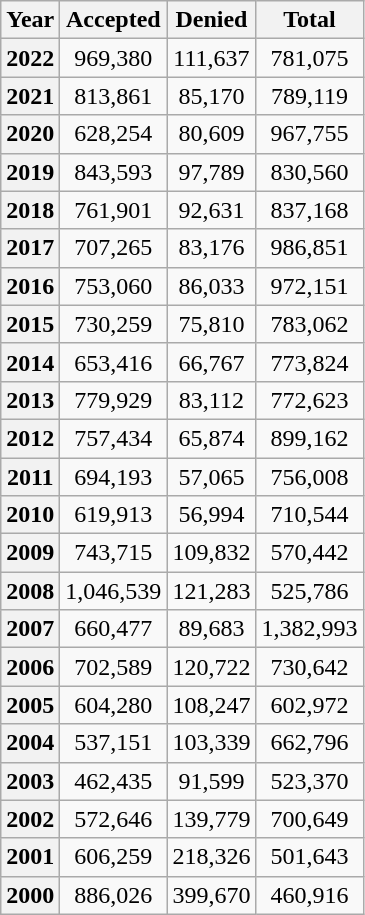<table class="wikitable sortable">
<tr>
<th align="center">Year</th>
<th align="center">Accepted</th>
<th align="center">Denied</th>
<th align="center">Total</th>
</tr>
<tr>
<th align="center">2022</th>
<td align="center">969,380</td>
<td align="center">111,637</td>
<td align="center">781,075</td>
</tr>
<tr>
<th align="center">2021</th>
<td align="center">813,861</td>
<td align="center">85,170</td>
<td align="center">789,119</td>
</tr>
<tr>
<th align="center">2020</th>
<td align="center">628,254</td>
<td align="center">80,609</td>
<td align="center">967,755</td>
</tr>
<tr>
<th align="center">2019</th>
<td align="center">843,593</td>
<td align="center">97,789</td>
<td align="center">830,560</td>
</tr>
<tr>
<th align="center">2018</th>
<td align="center">761,901</td>
<td align="center">92,631</td>
<td align="center">837,168</td>
</tr>
<tr>
<th align="center">2017</th>
<td align="center">707,265</td>
<td align="center">83,176</td>
<td align="center">986,851</td>
</tr>
<tr>
<th align="center">2016</th>
<td align="center">753,060</td>
<td align="center">86,033</td>
<td align="center">972,151</td>
</tr>
<tr>
<th align="center">2015</th>
<td align="center">730,259</td>
<td align="center">75,810</td>
<td align="center">783,062</td>
</tr>
<tr>
<th align="center">2014</th>
<td align="center">653,416</td>
<td align="center">66,767</td>
<td align="center">773,824</td>
</tr>
<tr>
<th align="center">2013</th>
<td align="center">779,929</td>
<td align="center">83,112</td>
<td align="center">772,623</td>
</tr>
<tr>
<th align="center">2012</th>
<td align="center">757,434</td>
<td align="center">65,874</td>
<td align="center">899,162</td>
</tr>
<tr>
<th align="center">2011</th>
<td align="center">694,193</td>
<td align="center">57,065</td>
<td align="center">756,008</td>
</tr>
<tr>
<th align="center">2010</th>
<td align="center">619,913</td>
<td align="center">56,994</td>
<td align="center">710,544</td>
</tr>
<tr>
<th align="center">2009</th>
<td align="center">743,715</td>
<td align="center">109,832</td>
<td align="center">570,442</td>
</tr>
<tr>
<th align="center">2008</th>
<td align="center">1,046,539</td>
<td align="center">121,283</td>
<td align="center">525,786</td>
</tr>
<tr>
<th align="center">2007</th>
<td align="center">660,477</td>
<td align="center">89,683</td>
<td align="center">1,382,993</td>
</tr>
<tr>
<th align="center">2006</th>
<td align="center">702,589</td>
<td align="center">120,722</td>
<td align="center">730,642</td>
</tr>
<tr>
<th align="center">2005</th>
<td align="center">604,280</td>
<td align="center">108,247</td>
<td align="center">602,972</td>
</tr>
<tr>
<th align="center">2004</th>
<td align="center">537,151</td>
<td align="center">103,339</td>
<td align="center">662,796</td>
</tr>
<tr>
<th align="center">2003</th>
<td align="center">462,435 </td>
<td align="center">91,599</td>
<td align="center">523,370</td>
</tr>
<tr>
<th align="center">2002</th>
<td align="center">572,646</td>
<td align="center">139,779</td>
<td align="center">700,649</td>
</tr>
<tr>
<th align="center">2001</th>
<td align="center">606,259</td>
<td align="center">218,326</td>
<td align="center">501,643</td>
</tr>
<tr>
<th align="center">2000</th>
<td align="center">886,026</td>
<td align="center">399,670</td>
<td align="center">460,916</td>
</tr>
</table>
